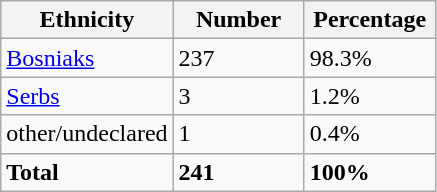<table class="wikitable">
<tr>
<th width="100px">Ethnicity</th>
<th width="80px">Number</th>
<th width="80px">Percentage</th>
</tr>
<tr>
<td><a href='#'>Bosniaks</a></td>
<td>237</td>
<td>98.3%</td>
</tr>
<tr>
<td><a href='#'>Serbs</a></td>
<td>3</td>
<td>1.2%</td>
</tr>
<tr>
<td>other/undeclared</td>
<td>1</td>
<td>0.4%</td>
</tr>
<tr>
<td><strong>Total</strong></td>
<td><strong>241</strong></td>
<td><strong>100%</strong></td>
</tr>
</table>
